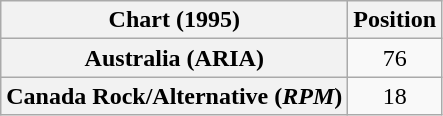<table class="wikitable plainrowheaders" style="text-align:center">
<tr>
<th>Chart (1995)</th>
<th>Position</th>
</tr>
<tr>
<th scope="row">Australia (ARIA)</th>
<td>76</td>
</tr>
<tr>
<th scope="row">Canada Rock/Alternative (<em>RPM</em>)</th>
<td>18</td>
</tr>
</table>
